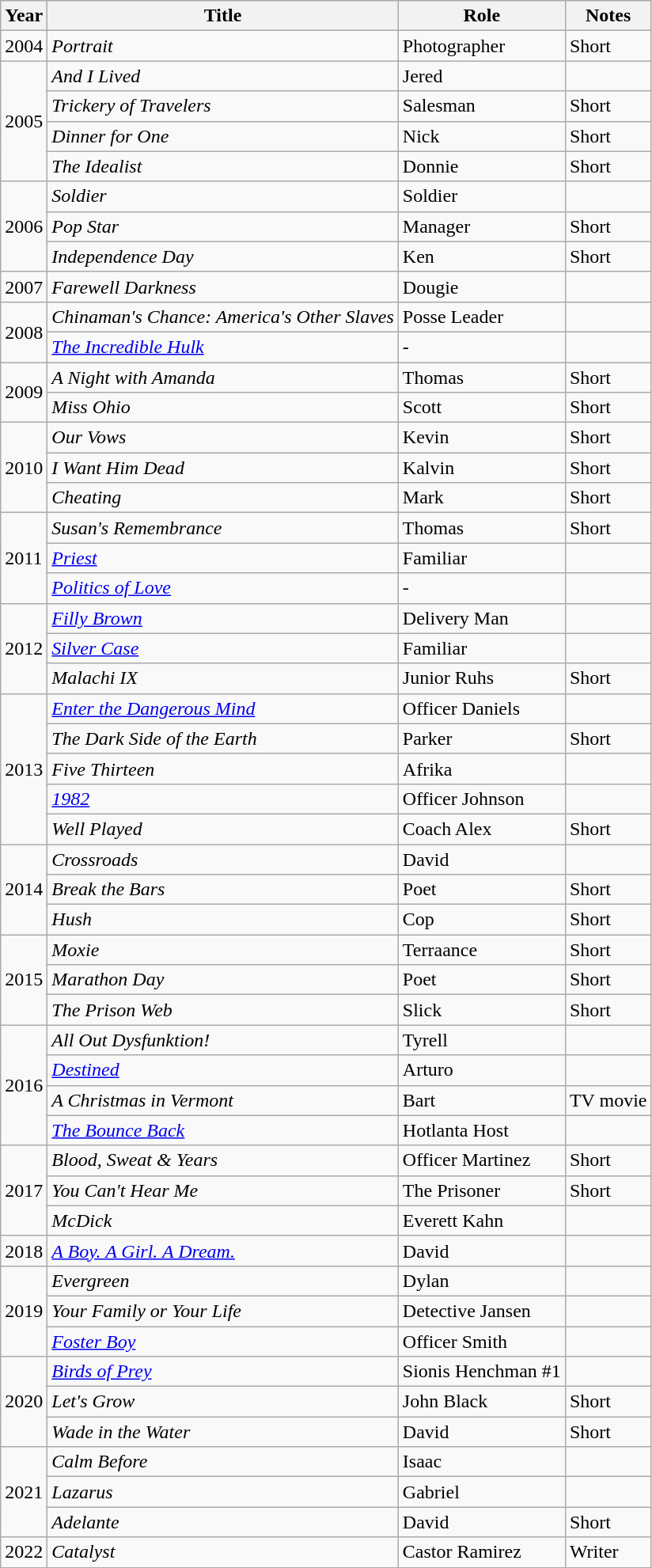<table class="wikitable sortable">
<tr>
<th>Year</th>
<th>Title</th>
<th>Role</th>
<th class="unsortable">Notes</th>
</tr>
<tr>
<td>2004</td>
<td><em>Portrait</em></td>
<td>Photographer</td>
<td>Short</td>
</tr>
<tr>
<td rowspan="4">2005</td>
<td><em>And I Lived</em></td>
<td>Jered</td>
<td></td>
</tr>
<tr>
<td><em>Trickery of Travelers</em></td>
<td>Salesman</td>
<td>Short</td>
</tr>
<tr>
<td><em>Dinner for One</em></td>
<td>Nick</td>
<td>Short</td>
</tr>
<tr>
<td><em>The Idealist</em></td>
<td>Donnie</td>
<td>Short</td>
</tr>
<tr>
<td rowspan="3">2006</td>
<td><em>Soldier</em></td>
<td>Soldier</td>
<td></td>
</tr>
<tr>
<td><em>Pop Star</em></td>
<td>Manager</td>
<td>Short</td>
</tr>
<tr>
<td><em>Independence Day</em></td>
<td>Ken</td>
<td>Short</td>
</tr>
<tr>
<td>2007</td>
<td><em>Farewell Darkness</em></td>
<td>Dougie</td>
<td></td>
</tr>
<tr>
<td rowspan="2">2008</td>
<td><em>Chinaman's Chance: America's Other Slaves</em></td>
<td>Posse Leader</td>
<td></td>
</tr>
<tr>
<td><em><a href='#'>The Incredible Hulk</a></em></td>
<td>-</td>
<td></td>
</tr>
<tr>
<td rowspan="2">2009</td>
<td><em>A Night with Amanda</em></td>
<td>Thomas</td>
<td>Short</td>
</tr>
<tr>
<td><em>Miss Ohio</em></td>
<td>Scott</td>
<td>Short</td>
</tr>
<tr>
<td rowspan="3">2010</td>
<td><em>Our Vows</em></td>
<td>Kevin</td>
<td>Short</td>
</tr>
<tr>
<td><em>I Want Him Dead</em></td>
<td>Kalvin</td>
<td>Short</td>
</tr>
<tr>
<td><em>Cheating</em></td>
<td>Mark</td>
<td>Short</td>
</tr>
<tr>
<td rowspan="3">2011</td>
<td><em>Susan's Remembrance</em></td>
<td>Thomas</td>
<td>Short</td>
</tr>
<tr>
<td><em><a href='#'>Priest</a></em></td>
<td>Familiar</td>
<td></td>
</tr>
<tr>
<td><em><a href='#'>Politics of Love</a></em></td>
<td>-</td>
<td></td>
</tr>
<tr>
<td rowspan="3">2012</td>
<td><em><a href='#'>Filly Brown</a></em></td>
<td>Delivery Man</td>
<td></td>
</tr>
<tr>
<td><em><a href='#'>Silver Case</a></em></td>
<td>Familiar</td>
<td></td>
</tr>
<tr>
<td><em>Malachi IX</em></td>
<td>Junior Ruhs</td>
<td>Short</td>
</tr>
<tr>
<td rowspan="5">2013</td>
<td><em><a href='#'>Enter the Dangerous Mind</a></em></td>
<td>Officer Daniels</td>
<td></td>
</tr>
<tr>
<td><em>The Dark Side of the Earth</em></td>
<td>Parker</td>
<td>Short</td>
</tr>
<tr>
<td><em>Five Thirteen</em></td>
<td>Afrika</td>
<td></td>
</tr>
<tr>
<td><em><a href='#'>1982</a></em></td>
<td>Officer Johnson</td>
<td></td>
</tr>
<tr>
<td><em>Well Played</em></td>
<td>Coach Alex</td>
<td>Short</td>
</tr>
<tr>
<td rowspan="3">2014</td>
<td><em>Crossroads</em></td>
<td>David</td>
<td></td>
</tr>
<tr>
<td><em>Break the Bars</em></td>
<td>Poet</td>
<td>Short</td>
</tr>
<tr>
<td><em>Hush</em></td>
<td>Cop</td>
<td>Short</td>
</tr>
<tr>
<td rowspan="3">2015</td>
<td><em>Moxie</em></td>
<td>Terraance</td>
<td>Short</td>
</tr>
<tr>
<td><em>Marathon Day</em></td>
<td>Poet</td>
<td>Short</td>
</tr>
<tr>
<td><em>The Prison Web</em></td>
<td>Slick</td>
<td>Short</td>
</tr>
<tr>
<td rowspan="4">2016</td>
<td><em>All Out Dysfunktion!</em></td>
<td>Tyrell</td>
<td></td>
</tr>
<tr>
<td><em><a href='#'>Destined</a></em></td>
<td>Arturo</td>
<td></td>
</tr>
<tr>
<td><em>A Christmas in Vermont</em></td>
<td>Bart</td>
<td>TV movie</td>
</tr>
<tr>
<td><em><a href='#'>The Bounce Back</a></em></td>
<td>Hotlanta Host</td>
<td></td>
</tr>
<tr>
<td rowspan="3">2017</td>
<td><em>Blood, Sweat & Years</em></td>
<td>Officer Martinez</td>
<td>Short</td>
</tr>
<tr>
<td><em>You Can't Hear Me</em></td>
<td>The Prisoner</td>
<td>Short</td>
</tr>
<tr>
<td><em>McDick</em></td>
<td>Everett Kahn</td>
<td></td>
</tr>
<tr>
<td>2018</td>
<td><em><a href='#'>A Boy. A Girl. A Dream.</a></em></td>
<td>David</td>
<td></td>
</tr>
<tr>
<td rowspan="3">2019</td>
<td><em>Evergreen</em></td>
<td>Dylan</td>
<td></td>
</tr>
<tr>
<td><em>Your Family or Your Life</em></td>
<td>Detective Jansen</td>
<td></td>
</tr>
<tr>
<td><em><a href='#'>Foster Boy</a></em></td>
<td>Officer Smith</td>
<td></td>
</tr>
<tr>
<td rowspan="3">2020</td>
<td><em><a href='#'>Birds of Prey</a></em></td>
<td>Sionis Henchman #1</td>
<td></td>
</tr>
<tr>
<td><em>Let's Grow</em></td>
<td>John Black</td>
<td>Short</td>
</tr>
<tr>
<td><em>Wade in the Water</em></td>
<td>David</td>
<td>Short</td>
</tr>
<tr>
<td rowspan="3">2021</td>
<td><em>Calm Before</em></td>
<td>Isaac</td>
<td></td>
</tr>
<tr>
<td><em>Lazarus</em></td>
<td>Gabriel</td>
<td></td>
</tr>
<tr>
<td><em>Adelante</em></td>
<td>David</td>
<td>Short</td>
</tr>
<tr>
<td>2022</td>
<td><em>Catalyst</em></td>
<td>Castor Ramirez</td>
<td>Writer</td>
</tr>
<tr>
</tr>
</table>
